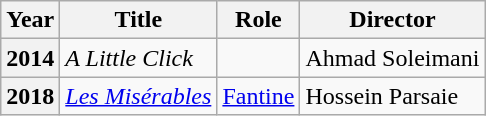<table class="wikitable plainrowheaders sortable"  style=font-size:100%>
<tr>
<th scope="col">Year</th>
<th scope="col">Title</th>
<th scope="col">Role</th>
<th scope="col">Director</th>
</tr>
<tr>
<th scope=row>2014</th>
<td><em>A Little Click</em></td>
<td></td>
<td>Ahmad Soleimani</td>
</tr>
<tr>
<th scope=row>2018</th>
<td><em><a href='#'>Les Misérables</a></em></td>
<td><a href='#'>Fantine</a></td>
<td>Hossein Parsaie</td>
</tr>
</table>
